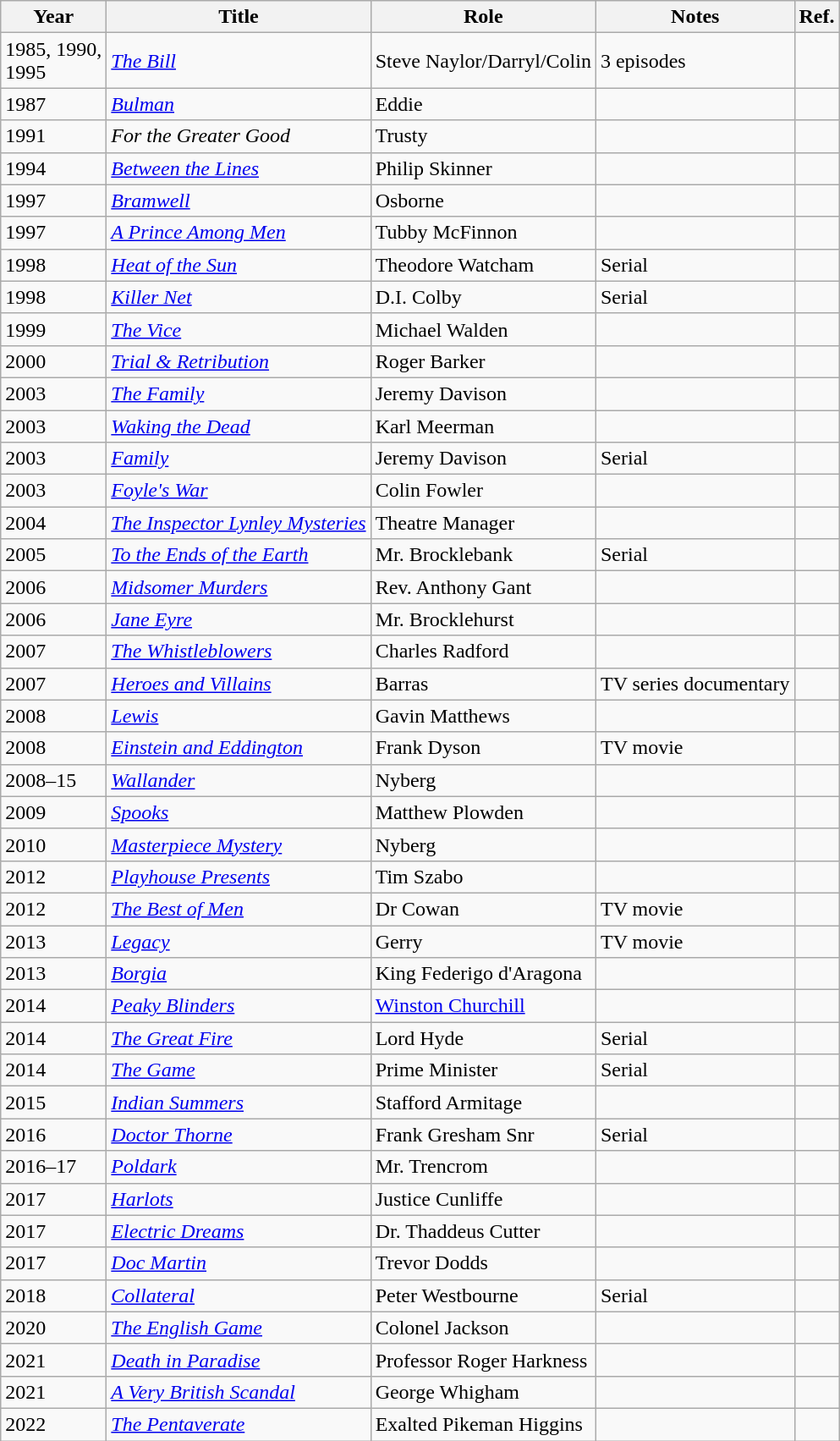<table class="wikitable">
<tr>
<th>Year</th>
<th>Title</th>
<th>Role</th>
<th>Notes</th>
<th>Ref.</th>
</tr>
<tr>
<td>1985, 1990,<br>1995</td>
<td><em><a href='#'>The Bill</a></em></td>
<td>Steve Naylor/Darryl/Colin</td>
<td>3 episodes</td>
<td></td>
</tr>
<tr>
<td>1987</td>
<td><em><a href='#'>Bulman</a></em></td>
<td>Eddie</td>
<td></td>
<td></td>
</tr>
<tr>
<td>1991</td>
<td><em>For the Greater Good</em></td>
<td>Trusty</td>
<td></td>
<td></td>
</tr>
<tr>
<td>1994</td>
<td><a href='#'><em>Between the Lines</em></a></td>
<td>Philip Skinner</td>
<td></td>
<td></td>
</tr>
<tr>
<td>1997</td>
<td><a href='#'><em>Bramwell</em></a></td>
<td>Osborne</td>
<td></td>
<td></td>
</tr>
<tr>
<td>1997</td>
<td><em><a href='#'>A Prince Among Men</a></em></td>
<td>Tubby McFinnon</td>
<td></td>
<td></td>
</tr>
<tr>
<td>1998</td>
<td><em><a href='#'>Heat of the Sun</a></em></td>
<td>Theodore Watcham</td>
<td>Serial</td>
<td></td>
</tr>
<tr>
<td>1998</td>
<td><em><a href='#'>Killer Net</a></em></td>
<td>D.I. Colby</td>
<td>Serial</td>
<td></td>
</tr>
<tr>
<td>1999</td>
<td><a href='#'><em>The Vice</em></a></td>
<td>Michael Walden</td>
<td></td>
<td></td>
</tr>
<tr>
<td>2000</td>
<td><em><a href='#'>Trial & Retribution</a></em></td>
<td>Roger Barker</td>
<td></td>
<td></td>
</tr>
<tr>
<td>2003</td>
<td><a href='#'><em>The Family</em></a></td>
<td>Jeremy Davison</td>
<td></td>
<td></td>
</tr>
<tr>
<td>2003</td>
<td><a href='#'><em>Waking the Dead</em></a></td>
<td>Karl Meerman</td>
<td></td>
<td></td>
</tr>
<tr>
<td>2003</td>
<td><a href='#'><em>Family</em></a></td>
<td>Jeremy Davison</td>
<td>Serial</td>
<td></td>
</tr>
<tr>
<td>2003</td>
<td><em><a href='#'>Foyle's War</a></em></td>
<td>Colin Fowler</td>
<td></td>
<td></td>
</tr>
<tr>
<td>2004</td>
<td><em><a href='#'>The Inspector Lynley Mysteries</a></em></td>
<td>Theatre Manager</td>
<td></td>
<td></td>
</tr>
<tr>
<td>2005</td>
<td><a href='#'><em>To the Ends of the Earth</em></a></td>
<td>Mr. Brocklebank</td>
<td>Serial</td>
<td></td>
</tr>
<tr>
<td>2006</td>
<td><em><a href='#'>Midsomer Murders</a></em></td>
<td>Rev. Anthony Gant</td>
<td></td>
<td></td>
</tr>
<tr>
<td>2006</td>
<td><em><a href='#'>Jane Eyre</a></em></td>
<td>Mr. Brocklehurst</td>
<td></td>
<td></td>
</tr>
<tr>
<td>2007</td>
<td><em><a href='#'>The Whistleblowers</a></em></td>
<td>Charles Radford</td>
<td></td>
<td></td>
</tr>
<tr>
<td>2007</td>
<td><a href='#'><em>Heroes and Villains</em></a></td>
<td>Barras</td>
<td>TV series documentary</td>
<td></td>
</tr>
<tr>
<td>2008</td>
<td><a href='#'><em>Lewis</em></a></td>
<td>Gavin Matthews</td>
<td></td>
<td></td>
</tr>
<tr>
<td>2008</td>
<td><em><a href='#'>Einstein and Eddington</a></em></td>
<td>Frank Dyson</td>
<td>TV movie</td>
<td></td>
</tr>
<tr>
<td>2008–15</td>
<td><a href='#'><em>Wallander</em></a></td>
<td>Nyberg</td>
<td></td>
<td></td>
</tr>
<tr>
<td>2009</td>
<td><a href='#'><em>Spooks</em></a></td>
<td>Matthew Plowden</td>
<td></td>
<td></td>
</tr>
<tr>
<td>2010</td>
<td><a href='#'><em>Masterpiece Mystery</em></a></td>
<td>Nyberg</td>
<td></td>
<td></td>
</tr>
<tr>
<td>2012</td>
<td><em><a href='#'>Playhouse Presents</a></em></td>
<td>Tim Szabo</td>
<td></td>
<td></td>
</tr>
<tr>
<td>2012</td>
<td><em><a href='#'>The Best of Men</a></em></td>
<td>Dr Cowan</td>
<td>TV movie</td>
<td></td>
</tr>
<tr>
<td>2013</td>
<td><a href='#'><em>Legacy</em></a></td>
<td>Gerry</td>
<td>TV movie</td>
<td></td>
</tr>
<tr>
<td>2013</td>
<td><a href='#'><em>Borgia</em></a></td>
<td>King Federigo d'Aragona</td>
<td></td>
<td></td>
</tr>
<tr>
<td>2014</td>
<td><a href='#'><em>Peaky Blinders</em></a></td>
<td><a href='#'>Winston Churchill</a></td>
<td></td>
<td></td>
</tr>
<tr>
<td>2014</td>
<td><em><a href='#'>The Great Fire</a></em></td>
<td>Lord Hyde</td>
<td>Serial</td>
<td></td>
</tr>
<tr>
<td>2014</td>
<td><a href='#'><em>The Game</em></a></td>
<td>Prime Minister</td>
<td>Serial</td>
<td></td>
</tr>
<tr>
<td>2015</td>
<td><em><a href='#'>Indian Summers</a></em></td>
<td>Stafford Armitage</td>
<td></td>
<td></td>
</tr>
<tr>
<td>2016</td>
<td><a href='#'><em>Doctor Thorne</em></a></td>
<td>Frank Gresham Snr</td>
<td>Serial</td>
<td></td>
</tr>
<tr>
<td>2016–17</td>
<td><a href='#'><em>Poldark</em></a></td>
<td>Mr. Trencrom</td>
<td></td>
<td></td>
</tr>
<tr>
<td>2017</td>
<td><a href='#'><em>Harlots</em></a></td>
<td>Justice Cunliffe</td>
<td></td>
<td></td>
</tr>
<tr>
<td>2017</td>
<td><a href='#'><em>Electric Dreams</em></a></td>
<td>Dr. Thaddeus Cutter</td>
<td></td>
<td></td>
</tr>
<tr>
<td>2017</td>
<td><em><a href='#'>Doc Martin</a></em></td>
<td>Trevor Dodds</td>
<td></td>
<td></td>
</tr>
<tr>
<td>2018</td>
<td><a href='#'><em>Collateral</em></a></td>
<td>Peter Westbourne</td>
<td>Serial</td>
<td></td>
</tr>
<tr>
<td>2020</td>
<td><em><a href='#'>The English Game</a></em></td>
<td>Colonel Jackson</td>
<td></td>
<td></td>
</tr>
<tr>
<td>2021</td>
<td><a href='#'><em>Death in Paradise</em></a></td>
<td>Professor Roger Harkness</td>
<td></td>
<td></td>
</tr>
<tr>
<td>2021</td>
<td><em><a href='#'>A Very British Scandal</a></em></td>
<td>George Whigham</td>
<td></td>
<td></td>
</tr>
<tr>
<td>2022</td>
<td><em><a href='#'>The Pentaverate</a></em></td>
<td>Exalted Pikeman Higgins</td>
<td></td>
<td></td>
</tr>
</table>
